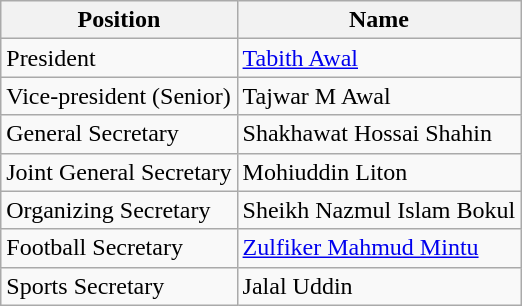<table class="wikitable">
<tr>
<th>Position</th>
<th>Name</th>
</tr>
<tr>
<td>President</td>
<td> <a href='#'>Tabith Awal</a></td>
</tr>
<tr>
<td>Vice-president (Senior)</td>
<td> Tajwar M Awal</td>
</tr>
<tr>
<td>General Secretary</td>
<td> Shakhawat Hossai Shahin</td>
</tr>
<tr>
<td>Joint General Secretary</td>
<td> Mohiuddin Liton</td>
</tr>
<tr>
<td>Organizing Secretary</td>
<td> Sheikh Nazmul Islam Bokul</td>
</tr>
<tr>
<td>Football Secretary</td>
<td> <a href='#'>Zulfiker Mahmud Mintu</a></td>
</tr>
<tr>
<td>Sports Secretary</td>
<td> Jalal Uddin</td>
</tr>
</table>
